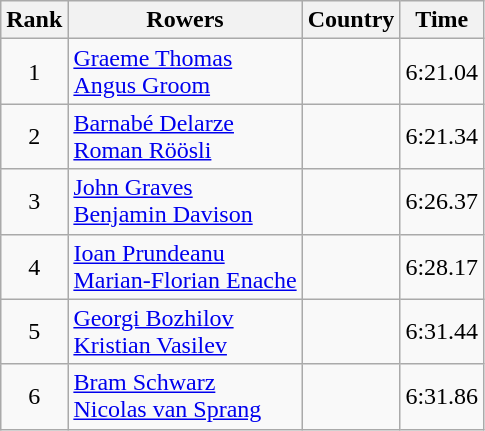<table class="wikitable" style="text-align:center">
<tr>
<th>Rank</th>
<th>Rowers</th>
<th>Country</th>
<th>Time</th>
</tr>
<tr>
<td>1</td>
<td align="left"><a href='#'>Graeme Thomas</a><br><a href='#'>Angus Groom</a></td>
<td align="left"></td>
<td>6:21.04</td>
</tr>
<tr>
<td>2</td>
<td align="left"><a href='#'>Barnabé Delarze</a><br><a href='#'>Roman Röösli</a></td>
<td align="left"></td>
<td>6:21.34</td>
</tr>
<tr>
<td>3</td>
<td align="left"><a href='#'>John Graves</a><br><a href='#'>Benjamin Davison</a></td>
<td align="left"></td>
<td>6:26.37</td>
</tr>
<tr>
<td>4</td>
<td align="left"><a href='#'>Ioan Prundeanu</a><br><a href='#'>Marian-Florian Enache</a></td>
<td align="left"></td>
<td>6:28.17</td>
</tr>
<tr>
<td>5</td>
<td align="left"><a href='#'>Georgi Bozhilov</a><br><a href='#'>Kristian Vasilev</a></td>
<td align="left"></td>
<td>6:31.44</td>
</tr>
<tr>
<td>6</td>
<td align="left"><a href='#'>Bram Schwarz</a><br><a href='#'>Nicolas van Sprang</a></td>
<td align="left"></td>
<td>6:31.86</td>
</tr>
</table>
